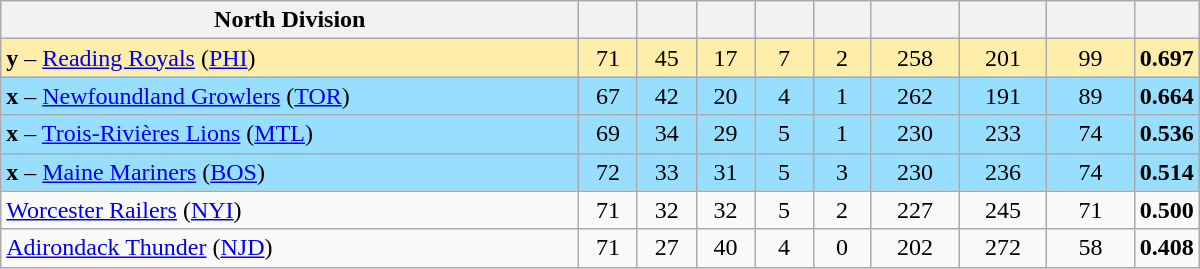<table class="wikitable sortable" style="text-align:center; width:50em">
<tr>
<th style="width:50%;" class="unsortable">North Division</th>
<th width="5%"></th>
<th width="5%"></th>
<th width="5%"></th>
<th width="5%"></th>
<th width="5%"></th>
<th width="7.5%"></th>
<th width="7.5%"></th>
<th width="7.5%"></th>
<th width="7.5%"></th>
</tr>
<tr bgcolor=#ffeeaa>
<td align=left><strong>y</strong> – <a href='#'>Reading Royals</a> (<a href='#'>PHI</a>)</td>
<td>71</td>
<td>45</td>
<td>17</td>
<td>7</td>
<td>2</td>
<td>258</td>
<td>201</td>
<td>99</td>
<td><strong>0.697</strong></td>
</tr>
<tr bgcolor=#97DEFF>
<td align=left><strong>x</strong> – <a href='#'>Newfoundland Growlers</a> (<a href='#'>TOR</a>)</td>
<td>67</td>
<td>42</td>
<td>20</td>
<td>4</td>
<td>1</td>
<td>262</td>
<td>191</td>
<td>89</td>
<td><strong>0.664</strong></td>
</tr>
<tr bgcolor=#97DEFF>
<td align=left><strong>x</strong> – <a href='#'>Trois-Rivières Lions</a> (<a href='#'>MTL</a>)</td>
<td>69</td>
<td>34</td>
<td>29</td>
<td>5</td>
<td>1</td>
<td>230</td>
<td>233</td>
<td>74</td>
<td><strong>0.536</strong></td>
</tr>
<tr bgcolor=#97DEFF>
<td align=left><strong>x</strong> – <a href='#'>Maine Mariners</a> (<a href='#'>BOS</a>)</td>
<td>72</td>
<td>33</td>
<td>31</td>
<td>5</td>
<td>3</td>
<td>230</td>
<td>236</td>
<td>74</td>
<td><strong>0.514</strong></td>
</tr>
<tr bgcolor=>
<td align=left><a href='#'>Worcester Railers</a> (<a href='#'>NYI</a>)</td>
<td>71</td>
<td>32</td>
<td>32</td>
<td>5</td>
<td>2</td>
<td>227</td>
<td>245</td>
<td>71</td>
<td><strong>0.500</strong></td>
</tr>
<tr bgcolor=>
<td align=left><a href='#'>Adirondack Thunder</a> (<a href='#'>NJD</a>)</td>
<td>71</td>
<td>27</td>
<td>40</td>
<td>4</td>
<td>0</td>
<td>202</td>
<td>272</td>
<td>58</td>
<td><strong>0.408</strong></td>
</tr>
</table>
